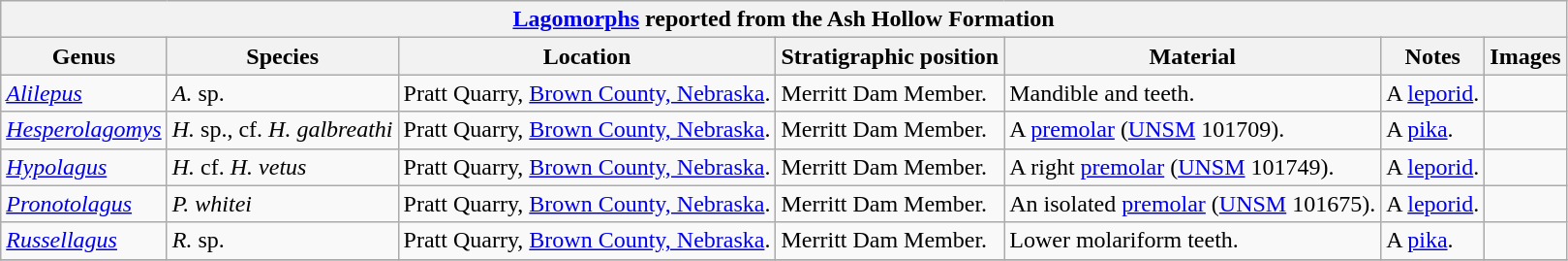<table class="wikitable" align="center">
<tr>
<th colspan="7" align="center"><strong><a href='#'>Lagomorphs</a> reported from the Ash Hollow Formation</strong></th>
</tr>
<tr>
<th>Genus</th>
<th>Species</th>
<th>Location</th>
<th><strong>Stratigraphic position</strong></th>
<th><strong>Material</strong></th>
<th>Notes</th>
<th>Images</th>
</tr>
<tr>
<td><em><a href='#'>Alilepus</a></em></td>
<td><em>A.</em> sp.</td>
<td>Pratt Quarry, <a href='#'>Brown County, Nebraska</a>.</td>
<td>Merritt Dam Member.</td>
<td>Mandible and teeth.</td>
<td>A <a href='#'>leporid</a>.</td>
<td></td>
</tr>
<tr>
<td><em><a href='#'>Hesperolagomys</a></em></td>
<td><em>H.</em> sp., cf. <em>H. galbreathi</em></td>
<td>Pratt Quarry, <a href='#'>Brown County, Nebraska</a>.</td>
<td>Merritt Dam Member.</td>
<td>A <a href='#'>premolar</a> (<a href='#'>UNSM</a> 101709).</td>
<td>A <a href='#'>pika</a>.</td>
<td></td>
</tr>
<tr>
<td><em><a href='#'>Hypolagus</a></em></td>
<td><em>H.</em> cf. <em>H. vetus</em></td>
<td>Pratt Quarry, <a href='#'>Brown County, Nebraska</a>.</td>
<td>Merritt Dam Member.</td>
<td>A right <a href='#'>premolar</a> (<a href='#'>UNSM</a> 101749).</td>
<td>A <a href='#'>leporid</a>.</td>
<td></td>
</tr>
<tr>
<td><em><a href='#'>Pronotolagus</a></em></td>
<td><em>P. whitei</em></td>
<td>Pratt Quarry, <a href='#'>Brown County, Nebraska</a>.</td>
<td>Merritt Dam Member.</td>
<td>An isolated <a href='#'>premolar</a> (<a href='#'>UNSM</a> 101675).</td>
<td>A <a href='#'>leporid</a>.</td>
<td></td>
</tr>
<tr>
<td><em><a href='#'>Russellagus</a></em></td>
<td><em>R.</em> sp.</td>
<td>Pratt Quarry, <a href='#'>Brown County, Nebraska</a>.</td>
<td>Merritt Dam Member.</td>
<td>Lower molariform teeth.</td>
<td>A <a href='#'>pika</a>.</td>
<td></td>
</tr>
<tr>
</tr>
</table>
